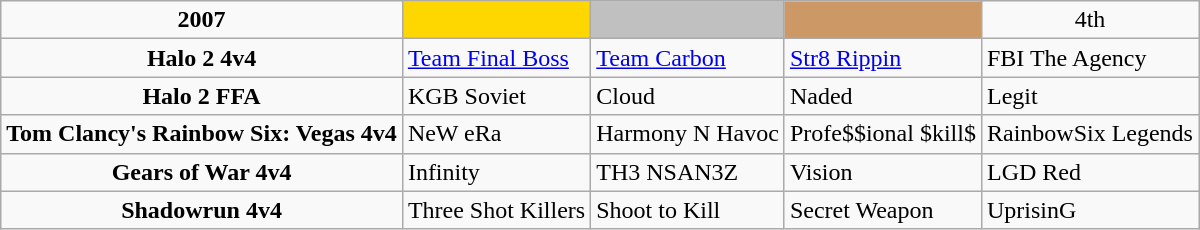<table class="wikitable" style="text-align:left">
<tr>
<td style="text-align:center"><strong>2007</strong></td>
<td style="text-align:center; background:gold;"></td>
<td style="text-align:center; background:silver;"></td>
<td style="text-align:center; background:#c96;"></td>
<td style="text-align:center">4th</td>
</tr>
<tr>
<td style="text-align:center"><strong>Halo 2 4v4</strong></td>
<td> <a href='#'>Team Final Boss</a></td>
<td> <a href='#'>Team Carbon</a></td>
<td> <a href='#'>Str8 Rippin</a></td>
<td> FBI The Agency</td>
</tr>
<tr>
<td style="text-align:center"><strong>Halo 2 FFA</strong></td>
<td> KGB Soviet</td>
<td> Cloud</td>
<td> Naded</td>
<td> Legit</td>
</tr>
<tr>
<td style="text-align:center"><strong>Tom Clancy's Rainbow Six: Vegas 4v4</strong></td>
<td> NeW eRa</td>
<td> Harmony N Havoc</td>
<td> Profe$$ional $kill$</td>
<td> RainbowSix Legends</td>
</tr>
<tr>
<td style="text-align:center"><strong>Gears of War 4v4</strong></td>
<td> Infinity</td>
<td> TH3 NSAN3Z</td>
<td> Vision</td>
<td> LGD Red</td>
</tr>
<tr>
<td style="text-align:center"><strong>Shadowrun 4v4</strong></td>
<td> Three Shot Killers</td>
<td> Shoot to Kill</td>
<td> Secret Weapon</td>
<td> UprisinG</td>
</tr>
</table>
